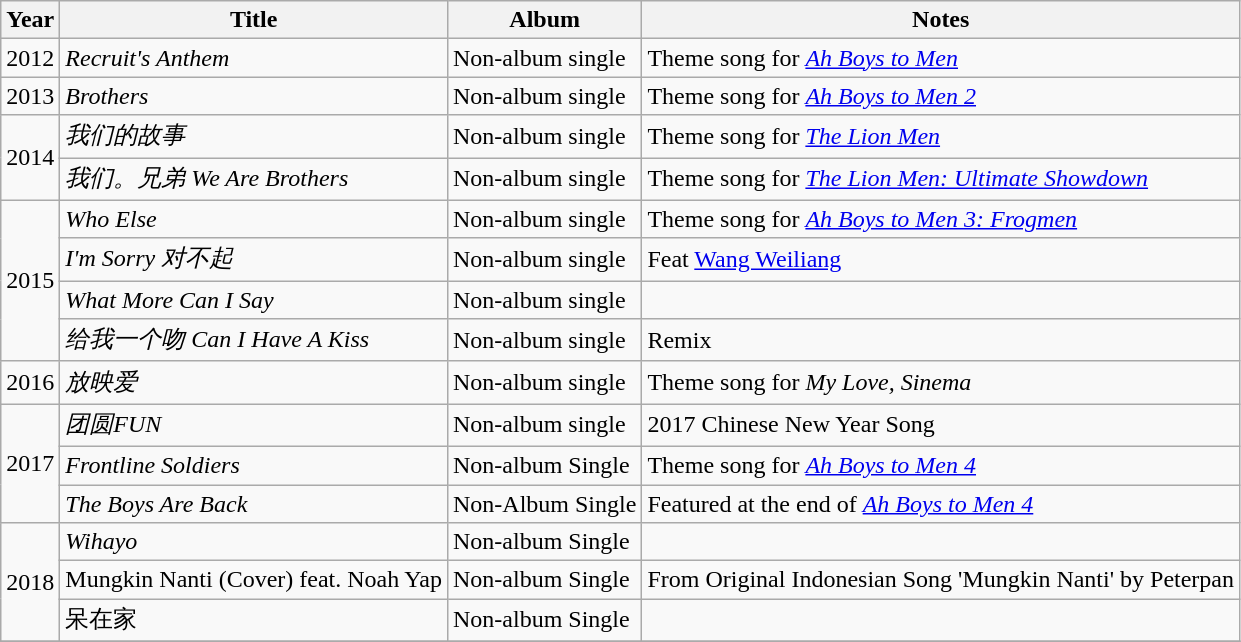<table class="wikitable">
<tr>
<th>Year</th>
<th>Title</th>
<th>Album</th>
<th>Notes</th>
</tr>
<tr>
<td>2012</td>
<td><em>Recruit's Anthem</em></td>
<td>Non-album single</td>
<td>Theme song for <em><a href='#'>Ah Boys to Men</a></em></td>
</tr>
<tr>
<td>2013</td>
<td><em>Brothers</em></td>
<td>Non-album single</td>
<td>Theme song for <em><a href='#'>Ah Boys to Men 2</a></em></td>
</tr>
<tr>
<td rowspan=2>2014</td>
<td><em>我们的故事</em></td>
<td>Non-album single</td>
<td>Theme song for <em><a href='#'>The Lion Men</a></em></td>
</tr>
<tr>
<td><em>我们。兄弟 We Are Brothers</em></td>
<td>Non-album single</td>
<td>Theme song for <em><a href='#'>The Lion Men: Ultimate Showdown</a></em></td>
</tr>
<tr>
<td rowspan=4>2015</td>
<td><em>Who Else</em></td>
<td>Non-album single</td>
<td>Theme song for <em><a href='#'>Ah Boys to Men 3: Frogmen</a></em></td>
</tr>
<tr>
<td><em>I'm Sorry 对不起</em></td>
<td>Non-album single</td>
<td>Feat <a href='#'>Wang Weiliang</a></td>
</tr>
<tr>
<td><em>What More Can I Say</em></td>
<td>Non-album single</td>
<td></td>
</tr>
<tr>
<td><em>给我一个吻 Can I Have A Kiss</em></td>
<td>Non-album single</td>
<td>Remix</td>
</tr>
<tr>
<td>2016</td>
<td><em>放映爱</em></td>
<td>Non-album single</td>
<td>Theme song for <em>My Love, Sinema</em></td>
</tr>
<tr>
<td rowspan=3>2017</td>
<td><em>团圆FUN</em></td>
<td>Non-album single</td>
<td>2017 Chinese New Year Song</td>
</tr>
<tr>
<td><em>Frontline Soldiers</em></td>
<td>Non-album Single</td>
<td>Theme song for <em><a href='#'>Ah Boys to Men 4</a></em></td>
</tr>
<tr>
<td><em>The Boys Are Back</em></td>
<td>Non-Album Single</td>
<td>Featured at the end of <em><a href='#'>Ah Boys to Men 4</a></em></td>
</tr>
<tr>
<td rowspan="3">2018</td>
<td><em>Wihayo</em></td>
<td>Non-album Single</td>
<td></td>
</tr>
<tr>
<td>Mungkin Nanti (Cover) feat. Noah Yap</td>
<td>Non-album Single</td>
<td>From Original Indonesian Song 'Mungkin Nanti' by Peterpan</td>
</tr>
<tr>
<td>呆在家</td>
<td>Non-album Single</td>
<td></td>
</tr>
<tr>
</tr>
</table>
